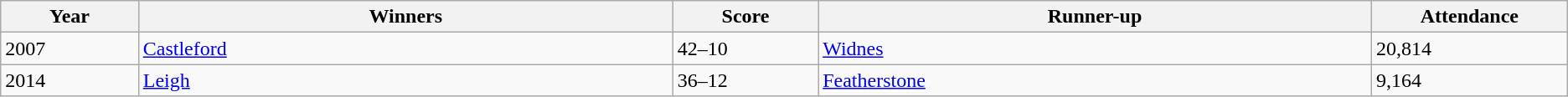<table class="wikitable">
<tr>
<th width=1%>Year</th>
<th width=5%>Winners</th>
<th width=1%>Score</th>
<th width=5%>Runner-up</th>
<th width=1%>Attendance</th>
</tr>
<tr>
<td>2007</td>
<td> <a href='#'>Castleford</a></td>
<td>42–10</td>
<td> <a href='#'>Widnes</a></td>
<td>20,814</td>
</tr>
<tr>
<td>2014</td>
<td> <a href='#'>Leigh</a></td>
<td>36–12</td>
<td> <a href='#'>Featherstone</a></td>
<td>9,164</td>
</tr>
</table>
